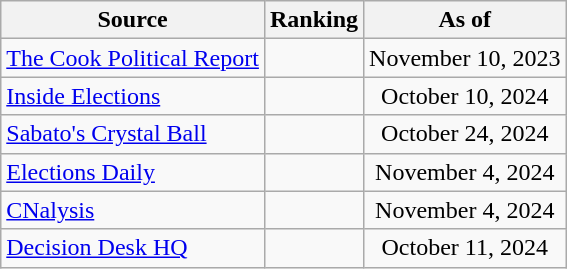<table class="wikitable" style="text-align:center">
<tr>
<th>Source</th>
<th>Ranking</th>
<th>As of</th>
</tr>
<tr>
<td align=left><a href='#'>The Cook Political Report</a></td>
<td></td>
<td>November 10, 2023</td>
</tr>
<tr>
<td align=left><a href='#'>Inside Elections</a></td>
<td></td>
<td>October 10, 2024</td>
</tr>
<tr>
<td align=left><a href='#'>Sabato's Crystal Ball</a></td>
<td></td>
<td>October 24, 2024</td>
</tr>
<tr>
<td align=left><a href='#'>Elections Daily</a></td>
<td></td>
<td>November 4, 2024</td>
</tr>
<tr>
<td align=left><a href='#'>CNalysis</a></td>
<td></td>
<td>November 4, 2024</td>
</tr>
<tr>
<td align=left><a href='#'>Decision Desk HQ</a></td>
<td></td>
<td>October 11, 2024</td>
</tr>
</table>
